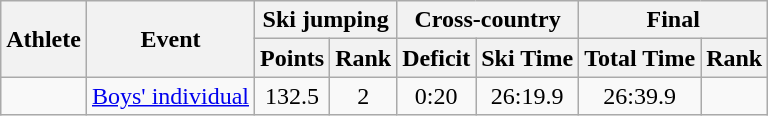<table class="wikitable">
<tr>
<th rowspan="2">Athlete</th>
<th rowspan="2">Event</th>
<th colspan="2">Ski jumping</th>
<th colspan="2">Cross-country</th>
<th colspan="2">Final</th>
</tr>
<tr>
<th>Points</th>
<th>Rank</th>
<th>Deficit</th>
<th>Ski Time</th>
<th>Total Time</th>
<th>Rank</th>
</tr>
<tr>
<td></td>
<td><a href='#'>Boys' individual</a></td>
<td align="center">132.5</td>
<td align="center">2</td>
<td align="center">0:20</td>
<td align="center">26:19.9</td>
<td align="center">26:39.9</td>
<td align="center"></td>
</tr>
</table>
